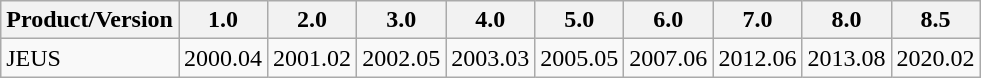<table class="wikitable">
<tr>
<th>Product/Version</th>
<th>1.0</th>
<th>2.0</th>
<th>3.0</th>
<th>4.0</th>
<th>5.0</th>
<th>6.0</th>
<th>7.0</th>
<th>8.0</th>
<th>8.5</th>
</tr>
<tr>
<td>JEUS</td>
<td>2000.04</td>
<td>2001.02</td>
<td>2002.05</td>
<td>2003.03</td>
<td>2005.05</td>
<td>2007.06</td>
<td>2012.06</td>
<td>2013.08</td>
<td>2020.02</td>
</tr>
</table>
